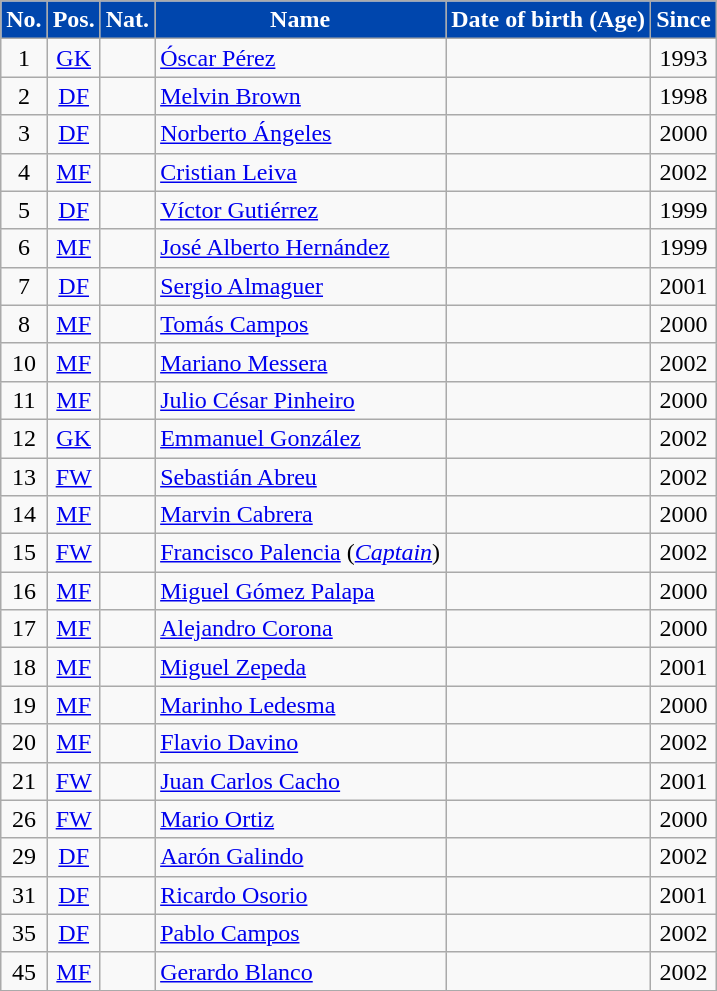<table class="wikitable sortable" style="text-align:center; font-size:100%;">
<tr>
<th style=background-color:#0046AD;color:#FFFFFF>No.</th>
<th style=background-color:#0046AD;color:#FFFFFF>Pos.</th>
<th style=background-color:#0046AD;color:#FFFFFF>Nat.</th>
<th style=background-color:#0046AD;color:#FFFFFF>Name</th>
<th style=background-color:#0046AD;color:#FFFFFF>Date of birth (Age)</th>
<th style=background-color:#0046AD;color:#FFFFFF>Since</th>
</tr>
<tr>
<td>1</td>
<td><a href='#'>GK</a></td>
<td></td>
<td align=left><a href='#'>Óscar Pérez</a></td>
<td></td>
<td>1993</td>
</tr>
<tr>
<td>2</td>
<td><a href='#'>DF</a></td>
<td></td>
<td align=left><a href='#'>Melvin Brown</a></td>
<td></td>
<td>1998</td>
</tr>
<tr>
<td>3</td>
<td><a href='#'>DF</a></td>
<td></td>
<td align=left><a href='#'>Norberto Ángeles</a></td>
<td></td>
<td>2000</td>
</tr>
<tr>
<td>4</td>
<td><a href='#'>MF</a></td>
<td></td>
<td align=left><a href='#'>Cristian Leiva</a></td>
<td></td>
<td>2002</td>
</tr>
<tr>
<td>5</td>
<td><a href='#'>DF</a></td>
<td></td>
<td align=left><a href='#'>Víctor Gutiérrez</a></td>
<td></td>
<td>1999</td>
</tr>
<tr>
<td>6</td>
<td><a href='#'>MF</a></td>
<td></td>
<td align=left><a href='#'>José Alberto Hernández</a></td>
<td></td>
<td>1999</td>
</tr>
<tr>
<td>7</td>
<td><a href='#'>DF</a></td>
<td></td>
<td align=left><a href='#'>Sergio Almaguer</a></td>
<td></td>
<td>2001</td>
</tr>
<tr>
<td>8</td>
<td><a href='#'>MF</a></td>
<td></td>
<td align=left><a href='#'>Tomás Campos</a></td>
<td></td>
<td>2000</td>
</tr>
<tr>
<td>10</td>
<td><a href='#'>MF</a></td>
<td></td>
<td align=left><a href='#'>Mariano Messera</a></td>
<td></td>
<td>2002</td>
</tr>
<tr>
<td>11</td>
<td><a href='#'>MF</a></td>
<td></td>
<td align=left><a href='#'>Julio César Pinheiro</a></td>
<td></td>
<td>2000</td>
</tr>
<tr>
<td>12</td>
<td><a href='#'>GK</a></td>
<td></td>
<td align=left><a href='#'>Emmanuel González</a></td>
<td></td>
<td>2002</td>
</tr>
<tr>
<td>13</td>
<td><a href='#'>FW</a></td>
<td></td>
<td align=left><a href='#'>Sebastián Abreu</a></td>
<td></td>
<td>2002</td>
</tr>
<tr>
<td>14</td>
<td><a href='#'>MF</a></td>
<td></td>
<td align=left><a href='#'>Marvin Cabrera</a></td>
<td></td>
<td>2000</td>
</tr>
<tr>
<td>15</td>
<td><a href='#'>FW</a></td>
<td></td>
<td align=left><a href='#'>Francisco Palencia</a> (<em><a href='#'>Captain</a></em>)</td>
<td></td>
<td>2002</td>
</tr>
<tr>
<td>16</td>
<td><a href='#'>MF</a></td>
<td></td>
<td align=left><a href='#'>Miguel Gómez Palapa</a></td>
<td></td>
<td>2000</td>
</tr>
<tr>
<td>17</td>
<td><a href='#'>MF</a></td>
<td></td>
<td align=left><a href='#'>Alejandro Corona</a></td>
<td></td>
<td>2000</td>
</tr>
<tr>
<td>18</td>
<td><a href='#'>MF</a></td>
<td></td>
<td align=left><a href='#'>Miguel Zepeda</a></td>
<td></td>
<td>2001</td>
</tr>
<tr>
<td>19</td>
<td><a href='#'>MF</a></td>
<td></td>
<td align=left><a href='#'>Marinho Ledesma</a></td>
<td></td>
<td>2000</td>
</tr>
<tr>
<td>20</td>
<td><a href='#'>MF</a></td>
<td></td>
<td align=left><a href='#'>Flavio Davino</a></td>
<td></td>
<td>2002</td>
</tr>
<tr>
<td>21</td>
<td><a href='#'>FW</a></td>
<td></td>
<td align=left><a href='#'>Juan Carlos Cacho</a></td>
<td></td>
<td>2001</td>
</tr>
<tr>
<td>26</td>
<td><a href='#'>FW</a></td>
<td></td>
<td align=left><a href='#'>Mario Ortiz</a></td>
<td></td>
<td>2000</td>
</tr>
<tr>
<td>29</td>
<td><a href='#'>DF</a></td>
<td></td>
<td align=left><a href='#'>Aarón Galindo</a></td>
<td></td>
<td>2002</td>
</tr>
<tr>
<td>31</td>
<td><a href='#'>DF</a></td>
<td></td>
<td align=left><a href='#'>Ricardo Osorio</a></td>
<td></td>
<td>2001</td>
</tr>
<tr>
<td>35</td>
<td><a href='#'>DF</a></td>
<td></td>
<td align=left><a href='#'>Pablo Campos</a></td>
<td></td>
<td>2002</td>
</tr>
<tr>
<td>45</td>
<td><a href='#'>MF</a></td>
<td></td>
<td align=left><a href='#'>Gerardo Blanco</a></td>
<td></td>
<td>2002</td>
</tr>
<tr>
</tr>
</table>
